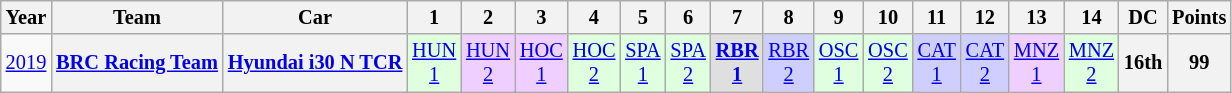<table class="wikitable" style="text-align:center; font-size:85%">
<tr>
<th>Year</th>
<th>Team</th>
<th>Car</th>
<th>1</th>
<th>2</th>
<th>3</th>
<th>4</th>
<th>5</th>
<th>6</th>
<th>7</th>
<th>8</th>
<th>9</th>
<th>10</th>
<th>11</th>
<th>12</th>
<th>13</th>
<th>14</th>
<th>DC</th>
<th>Points</th>
</tr>
<tr>
<td><a href='#'>2019</a></td>
<th nowrap><a href='#'>BRC Racing Team</a></th>
<th nowrap><a href='#'>Hyundai i30 N TCR</a></th>
<td style="background:#DFFFDF;"><a href='#'>HUN<br>1</a><br></td>
<td style="background:#EFCFFF;"><a href='#'>HUN<br>2</a><br></td>
<td style="background:#EFCFFF;"><a href='#'>HOC<br>1</a><br></td>
<td style="background:#DFFFDF;"><a href='#'>HOC<br>2</a><br></td>
<td style="background:#DFFFDF;"><a href='#'>SPA<br>1</a><br></td>
<td style="background:#DFFFDF;"><a href='#'>SPA<br>2</a><br></td>
<td style="background:#DFDFDF;"><strong><a href='#'>RBR<br>1</a></strong><br></td>
<td style="background:#CFCFFF;"><a href='#'>RBR<br>2</a><br></td>
<td style="background:#DFFFDF;"><a href='#'>OSC<br>1</a><br></td>
<td style="background:#DFFFDF;"><a href='#'>OSC<br>2</a><br></td>
<td style="background:#CFCFFF;"><a href='#'>CAT<br>1</a><br></td>
<td style="background:#CFCFFF;"><a href='#'>CAT<br>2</a><br></td>
<td style="background:#EFCFFF;"><a href='#'>MNZ<br>1</a><br></td>
<td style="background:#DFFFDF;"><a href='#'>MNZ<br>2</a><br></td>
<th>16th</th>
<th>99</th>
</tr>
</table>
